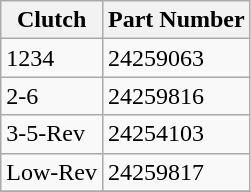<table class=wikitable>
<tr>
<th>Clutch</th>
<th>Part Number</th>
</tr>
<tr>
<td>1234</td>
<td>24259063</td>
</tr>
<tr>
<td>2-6</td>
<td>24259816</td>
</tr>
<tr>
<td>3-5-Rev</td>
<td>24254103</td>
</tr>
<tr>
<td>Low-Rev</td>
<td>24259817</td>
</tr>
<tr>
</tr>
</table>
